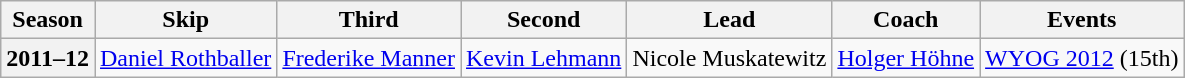<table class="wikitable">
<tr>
<th scope="col">Season</th>
<th scope="col">Skip</th>
<th scope="col">Third</th>
<th scope="col">Second</th>
<th scope="col">Lead</th>
<th scope="col">Coach</th>
<th scope="col">Events</th>
</tr>
<tr>
<th scope="row">2011–12</th>
<td><a href='#'>Daniel Rothballer</a></td>
<td><a href='#'>Frederike Manner</a></td>
<td><a href='#'>Kevin Lehmann</a></td>
<td>Nicole Muskatewitz</td>
<td><a href='#'>Holger Höhne</a></td>
<td><a href='#'>WYOG 2012</a> (15th)</td>
</tr>
</table>
